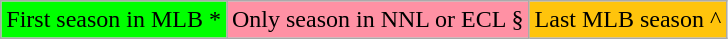<table class="wikitable" style="font-size:100%;line-height:1.1;">
<tr>
<td style="background-color:#00FF00;">First season in MLB *</td>
<td style="background-color:#FF91A4;">Only season in NNL or ECL §</td>
<td style="background-color:#FFC40C;">Last MLB season ^</td>
</tr>
</table>
